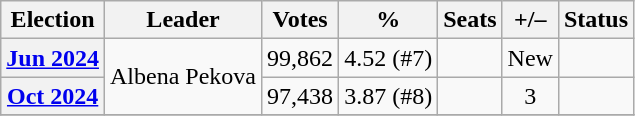<table class="wikitable" style="text-align:center">
<tr>
<th>Election</th>
<th>Leader</th>
<th>Votes</th>
<th>%</th>
<th>Seats</th>
<th>+/–</th>
<th>Status</th>
</tr>
<tr>
<th><a href='#'>Jun 2024</a></th>
<td rowspan=2>Albena Pekova</td>
<td>99,862</td>
<td>4.52 (#7)</td>
<td></td>
<td>New</td>
<td></td>
</tr>
<tr>
<th><a href='#'>Oct 2024</a></th>
<td>97,438</td>
<td>3.87 (#8)</td>
<td></td>
<td> 3</td>
<td></td>
</tr>
<tr>
</tr>
</table>
